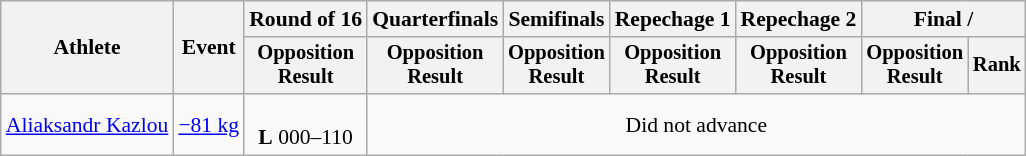<table class="wikitable" style="font-size:90%">
<tr>
<th rowspan="2">Athlete</th>
<th rowspan="2">Event</th>
<th>Round of 16</th>
<th>Quarterfinals</th>
<th>Semifinals</th>
<th>Repechage 1</th>
<th>Repechage 2</th>
<th colspan=2>Final / </th>
</tr>
<tr style="font-size:95%">
<th>Opposition<br>Result</th>
<th>Opposition<br>Result</th>
<th>Opposition<br>Result</th>
<th>Opposition<br>Result</th>
<th>Opposition<br>Result</th>
<th>Opposition<br>Result</th>
<th>Rank</th>
</tr>
<tr align=center>
<td align=left><a href='#'>Aliaksandr Kazlou</a></td>
<td align=left><a href='#'>−81 kg</a></td>
<td><br><strong>L</strong> 000–110</td>
<td colspan=6>Did not advance</td>
</tr>
</table>
